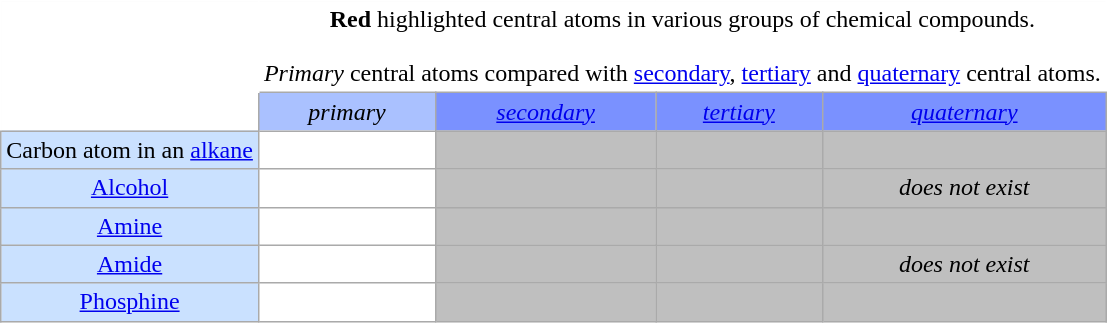<table class="wikitable"  style="text-align:center" |>
<tr>
<td style="border-color:white; background-color:white"></td>
<td colspan="4" style="border-top-color:white; border-left-color:white; border-right-color:white; background-color:white"><span><strong>Red</strong></span> highlighted central atoms in various groups of chemical compounds.<br><br><em>Primary</em> central atoms compared with <a href='#'>secondary</a>, <a href='#'>tertiary</a> and <a href='#'>quaternary</a> central atoms.</td>
</tr>
<tr>
<td style="border-left-color:white; border-top-color:white; background-color:white"></td>
<td style="background-color:#AAC1FF"><em>primary</em></td>
<td style="background-color:#7A91FF"><a href='#'><em>secondary</em></a></td>
<td style="background-color:#7A91FF"><a href='#'><em>tertiary</em></a></td>
<td style="background-color:#7A91FF"><a href='#'><em>quaternary</em></a></td>
</tr>
<tr>
<td style="background-color:#CAE1FF">Carbon atom in an <a href='#'>alkane</a></td>
<td style="background-color:#FFFFFF"></td>
<td style="background-color:#BFBFBF"></td>
<td style="background-color:#BFBFBF"></td>
<td style="background-color:#BFBFBF"></td>
</tr>
<tr>
<td style="background-color:#CAE1FF"><a href='#'>Alcohol</a></td>
<td style="background-color:#FFFFFF"></td>
<td style="background-color:#BFBFBF"></td>
<td style="background-color:#BFBFBF"></td>
<td style="background-color:#BFBFBF"><em>does not exist</em></td>
</tr>
<tr>
<td style="background-color:#CAE1FF"><a href='#'>Amine</a></td>
<td style="background-color:#FFFFFF"></td>
<td style="background-color:#BFBFBF"></td>
<td style="background-color:#BFBFBF"></td>
<td style="background-color:#BFBFBF"></td>
</tr>
<tr>
<td style="background-color:#CAE1FF"><a href='#'>Amide</a></td>
<td style="background-color:#FFFFFF"></td>
<td style="background-color:#BFBFBF"></td>
<td style="background-color:#BFBFBF"></td>
<td style="background-color:#BFBFBF"><em>does not exist</em></td>
</tr>
<tr>
<td style="background-color:#CAE1FF"><a href='#'>Phosphine</a></td>
<td style="background-color:#FFFFFF"></td>
<td style="background-color:#BFBFBF"></td>
<td style="background-color:#BFBFBF"></td>
<td style="background-color:#BFBFBF"></td>
</tr>
</table>
